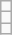<table class="wikitable">
<tr>
<td></td>
</tr>
<tr>
<td></td>
</tr>
<tr>
<td></td>
</tr>
</table>
